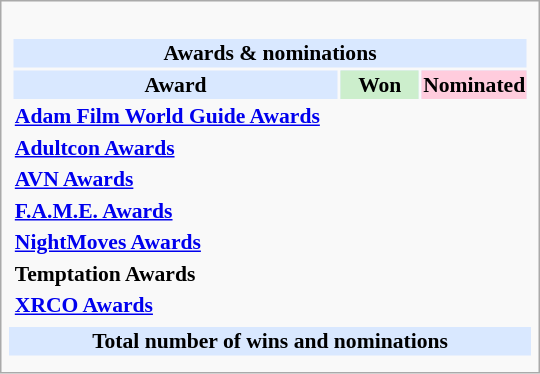<table class="infobox" style="width: 25em; text-align: left; font-size: 90%; vertical-align: middle;">
<tr>
<td colspan=3><br><table class="collapsible collapsed" style="width:100%;">
<tr>
<th colspan="3" style="background:#d9e8ff; text-align:center;">Awards & nominations</th>
</tr>
<tr style="background:#d9e8ff; text-align:center; text-align:center;">
<td><strong>Award</strong></td>
<td style="background:#cec; text-size:0.9em; width:50px;"><strong>Won</strong></td>
<td style="background:#fcd; text-size:0.9em; width:50px;"><strong>Nominated</strong></td>
</tr>
<tr>
<th><a href='#'>Adam Film World Guide Awards</a></th>
<td></td>
<td></td>
</tr>
<tr>
<th><a href='#'>Adultcon Awards</a></th>
<td></td>
<td></td>
</tr>
<tr>
<th><a href='#'>AVN Awards</a></th>
<td></td>
<td></td>
</tr>
<tr>
<th><a href='#'>F.A.M.E. Awards</a></th>
<td></td>
<td></td>
</tr>
<tr>
<th><a href='#'>NightMoves Awards</a></th>
<td></td>
<td></td>
</tr>
<tr>
<th>Temptation Awards</th>
<td></td>
<td></td>
</tr>
<tr>
<th><a href='#'>XRCO Awards</a></th>
<td></td>
<td></td>
</tr>
</table>
</td>
</tr>
<tr style="background:#d9e8ff;">
<td style="text-align:center;" colspan="3"><strong>Total number of wins and nominations</strong></td>
</tr>
<tr>
<td></td>
<td></td>
<td></td>
</tr>
<tr>
</tr>
</table>
